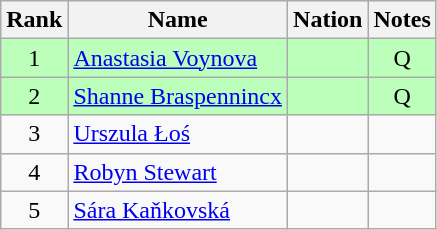<table class="wikitable sortable" style="text-align:center">
<tr>
<th>Rank</th>
<th>Name</th>
<th>Nation</th>
<th>Notes</th>
</tr>
<tr bgcolor=bbffbb>
<td>1</td>
<td align=left><a href='#'>Anastasia Voynova</a></td>
<td align=left></td>
<td>Q</td>
</tr>
<tr bgcolor=bbffbb>
<td>2</td>
<td align=left><a href='#'>Shanne Braspennincx</a></td>
<td align=left></td>
<td>Q</td>
</tr>
<tr>
<td>3</td>
<td align=left><a href='#'>Urszula Łoś</a></td>
<td align=left></td>
<td></td>
</tr>
<tr>
<td>4</td>
<td align=left><a href='#'>Robyn Stewart</a></td>
<td align=left></td>
<td></td>
</tr>
<tr>
<td>5</td>
<td align=left><a href='#'>Sára Kaňkovská</a></td>
<td align=left></td>
<td></td>
</tr>
</table>
